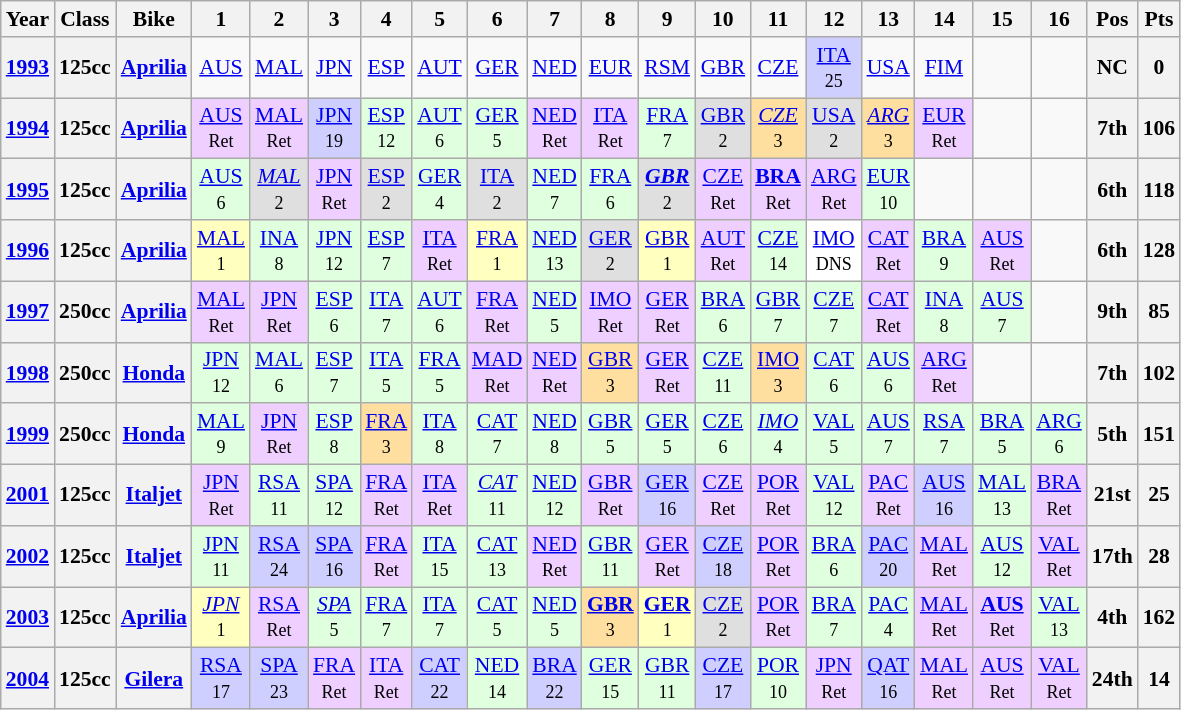<table class="wikitable" style="text-align:center; font-size:90%">
<tr>
<th>Year</th>
<th>Class</th>
<th>Bike</th>
<th>1</th>
<th>2</th>
<th>3</th>
<th>4</th>
<th>5</th>
<th>6</th>
<th>7</th>
<th>8</th>
<th>9</th>
<th>10</th>
<th>11</th>
<th>12</th>
<th>13</th>
<th>14</th>
<th>15</th>
<th>16</th>
<th>Pos</th>
<th>Pts</th>
</tr>
<tr>
<th><a href='#'>1993</a></th>
<th>125cc</th>
<th><a href='#'>Aprilia</a></th>
<td><a href='#'>AUS</a><br><small></small></td>
<td><a href='#'>MAL</a><br><small></small></td>
<td><a href='#'>JPN</a><br><small></small></td>
<td><a href='#'>ESP</a><br><small></small></td>
<td><a href='#'>AUT</a><br><small></small></td>
<td><a href='#'>GER</a><br><small></small></td>
<td><a href='#'>NED</a><br><small></small></td>
<td><a href='#'>EUR</a><br><small></small></td>
<td><a href='#'>RSM</a><br><small></small></td>
<td><a href='#'>GBR</a><br><small></small></td>
<td><a href='#'>CZE</a><br><small></small></td>
<td style="background:#CFCFFF;"><a href='#'>ITA</a><br><small>25</small></td>
<td><a href='#'>USA</a><br><small></small></td>
<td><a href='#'>FIM</a><br><small></small></td>
<td></td>
<td></td>
<th>NC</th>
<th>0</th>
</tr>
<tr>
<th><a href='#'>1994</a></th>
<th>125cc</th>
<th><a href='#'>Aprilia</a></th>
<td style="background:#EFCFFF;"><a href='#'>AUS</a><br><small>Ret</small></td>
<td style="background:#EFCFFF;"><a href='#'>MAL</a><br><small>Ret</small></td>
<td style="background:#CFCFFF;"><a href='#'>JPN</a><br><small>19</small></td>
<td style="background:#DFFFDF;"><a href='#'>ESP</a><br><small>12</small></td>
<td style="background:#DFFFDF;"><a href='#'>AUT</a><br><small>6</small></td>
<td style="background:#DFFFDF;"><a href='#'>GER</a><br><small>5</small></td>
<td style="background:#EFCFFF;"><a href='#'>NED</a><br><small>Ret</small></td>
<td style="background:#EFCFFF;"><a href='#'>ITA</a><br><small>Ret</small></td>
<td style="background:#DFFFDF;"><a href='#'>FRA</a><br><small>7</small></td>
<td style="background:#DFDFDF;"><a href='#'>GBR</a><br><small>2</small></td>
<td style="background:#FFDF9F;"><em><a href='#'>CZE</a></em><br><small>3</small></td>
<td style="background:#DFDFDF;"><a href='#'>USA</a><br><small>2</small></td>
<td style="background:#FFDF9F;"><em><a href='#'>ARG</a></em><br><small>3</small></td>
<td style="background:#EFCFFF;"><a href='#'>EUR</a><br><small>Ret</small></td>
<td></td>
<td></td>
<th>7th</th>
<th>106</th>
</tr>
<tr>
<th><a href='#'>1995</a></th>
<th>125cc</th>
<th><a href='#'>Aprilia</a></th>
<td style="background:#DFFFDF;"><a href='#'>AUS</a><br><small>6</small></td>
<td style="background:#DFDFDF;"><em><a href='#'>MAL</a></em><br><small>2</small></td>
<td style="background:#EFCFFF;"><a href='#'>JPN</a><br><small>Ret</small></td>
<td style="background:#DFDFDF;"><a href='#'>ESP</a><br><small>2</small></td>
<td style="background:#DFFFDF;"><a href='#'>GER</a><br><small>4</small></td>
<td style="background:#DFDFDF;"><a href='#'>ITA</a><br><small>2</small></td>
<td style="background:#DFFFDF;"><a href='#'>NED</a><br><small>7</small></td>
<td style="background:#DFFFDF;"><a href='#'>FRA</a><br><small>6</small></td>
<td style="background:#DFDFDF;"><strong><em><a href='#'>GBR</a></em></strong><br><small>2</small></td>
<td style="background:#EFCFFF;"><a href='#'>CZE</a><br><small>Ret</small></td>
<td style="background:#EFCFFF;"><strong><a href='#'>BRA</a></strong><br><small>Ret</small></td>
<td style="background:#EFCFFF;"><a href='#'>ARG</a><br><small>Ret</small></td>
<td style="background:#DFFFDF;"><a href='#'>EUR</a><br><small>10</small></td>
<td></td>
<td></td>
<td></td>
<th>6th</th>
<th>118</th>
</tr>
<tr>
<th><a href='#'>1996</a></th>
<th>125cc</th>
<th><a href='#'>Aprilia</a></th>
<td style="background:#FFFFBF;"><a href='#'>MAL</a><br><small>1</small></td>
<td style="background:#DFFFDF;"><a href='#'>INA</a><br><small>8</small></td>
<td style="background:#DFFFDF;"><a href='#'>JPN</a><br><small>12</small></td>
<td style="background:#DFFFDF;"><a href='#'>ESP</a><br><small>7</small></td>
<td style="background:#EFCFFF;"><a href='#'>ITA</a><br><small>Ret</small></td>
<td style="background:#FFFFBF;"><a href='#'>FRA</a><br><small>1</small></td>
<td style="background:#DFFFDF;"><a href='#'>NED</a><br><small>13</small></td>
<td style="background:#DFDFDF;"><a href='#'>GER</a><br><small>2</small></td>
<td style="background:#FFFFBF;"><a href='#'>GBR</a><br><small>1</small></td>
<td style="background:#EFCFFF;"><a href='#'>AUT</a><br><small>Ret</small></td>
<td style="background:#DFFFDF;"><a href='#'>CZE</a><br><small>14</small></td>
<td style="background:#FFFFFF;"><a href='#'>IMO</a><br><small>DNS</small></td>
<td style="background:#EFCFFF;"><a href='#'>CAT</a><br><small>Ret</small></td>
<td style="background:#DFFFDF;"><a href='#'>BRA</a><br><small>9</small></td>
<td style="background:#EFCFFF;"><a href='#'>AUS</a><br><small>Ret</small></td>
<td></td>
<th>6th</th>
<th>128</th>
</tr>
<tr>
<th><a href='#'>1997</a></th>
<th>250cc</th>
<th><a href='#'>Aprilia</a></th>
<td style="background:#EFCFFF;"><a href='#'>MAL</a><br><small>Ret</small></td>
<td style="background:#EFCFFF;"><a href='#'>JPN</a><br><small>Ret</small></td>
<td style="background:#DFFFDF;"><a href='#'>ESP</a><br><small>6</small></td>
<td style="background:#DFFFDF;"><a href='#'>ITA</a><br><small>7</small></td>
<td style="background:#DFFFDF;"><a href='#'>AUT</a><br><small>6</small></td>
<td style="background:#EFCFFF;"><a href='#'>FRA</a><br><small>Ret</small></td>
<td style="background:#DFFFDF;"><a href='#'>NED</a><br><small>5</small></td>
<td style="background:#EFCFFF;"><a href='#'>IMO</a><br><small>Ret</small></td>
<td style="background:#EFCFFF;"><a href='#'>GER</a><br><small>Ret</small></td>
<td style="background:#DFFFDF;"><a href='#'>BRA</a><br><small>6</small></td>
<td style="background:#DFFFDF;"><a href='#'>GBR</a><br><small>7</small></td>
<td style="background:#DFFFDF;"><a href='#'>CZE</a><br><small>7</small></td>
<td style="background:#EFCFFF;"><a href='#'>CAT</a><br><small>Ret</small></td>
<td style="background:#DFFFDF;"><a href='#'>INA</a><br><small>8</small></td>
<td style="background:#DFFFDF;"><a href='#'>AUS</a><br><small>7</small></td>
<td></td>
<th>9th</th>
<th>85</th>
</tr>
<tr>
<th><a href='#'>1998</a></th>
<th>250cc</th>
<th><a href='#'>Honda</a></th>
<td style="background:#DFFFDF;"><a href='#'>JPN</a><br><small>12</small></td>
<td style="background:#DFFFDF;"><a href='#'>MAL</a><br><small>6</small></td>
<td style="background:#DFFFDF;"><a href='#'>ESP</a><br><small>7</small></td>
<td style="background:#DFFFDF;"><a href='#'>ITA</a><br><small>5</small></td>
<td style="background:#DFFFDF;"><a href='#'>FRA</a><br><small>5</small></td>
<td style="background:#EFCFFF;"><a href='#'>MAD</a><br><small>Ret</small></td>
<td style="background:#EFCFFF;"><a href='#'>NED</a><br><small>Ret</small></td>
<td style="background:#FFDF9F;"><a href='#'>GBR</a><br><small>3</small></td>
<td style="background:#EFCFFF;"><a href='#'>GER</a><br><small>Ret</small></td>
<td style="background:#DFFFDF;"><a href='#'>CZE</a><br><small>11</small></td>
<td style="background:#FFDF9F;"><a href='#'>IMO</a><br><small>3</small></td>
<td style="background:#DFFFDF;"><a href='#'>CAT</a><br><small>6</small></td>
<td style="background:#DFFFDF;"><a href='#'>AUS</a><br><small>6</small></td>
<td style="background:#EFCFFF;"><a href='#'>ARG</a><br><small>Ret</small></td>
<td></td>
<td></td>
<th>7th</th>
<th>102</th>
</tr>
<tr>
<th><a href='#'>1999</a></th>
<th>250cc</th>
<th><a href='#'>Honda</a></th>
<td style="background:#DFFFDF;"><a href='#'>MAL</a><br><small>9</small></td>
<td style="background:#EFCFFF;"><a href='#'>JPN</a><br><small>Ret</small></td>
<td style="background:#DFFFDF;"><a href='#'>ESP</a><br><small>8</small></td>
<td style="background:#FFDF9F;"><a href='#'>FRA</a><br><small>3</small></td>
<td style="background:#DFFFDF;"><a href='#'>ITA</a><br><small>8</small></td>
<td style="background:#DFFFDF;"><a href='#'>CAT</a><br><small>7</small></td>
<td style="background:#DFFFDF;"><a href='#'>NED</a><br><small>8</small></td>
<td style="background:#DFFFDF;"><a href='#'>GBR</a><br><small>5</small></td>
<td style="background:#DFFFDF;"><a href='#'>GER</a><br><small>5</small></td>
<td style="background:#DFFFDF;"><a href='#'>CZE</a><br><small>6</small></td>
<td style="background:#DFFFDF;"><em><a href='#'>IMO</a></em><br><small>4</small></td>
<td style="background:#DFFFDF;"><a href='#'>VAL</a><br><small>5</small></td>
<td style="background:#DFFFDF;"><a href='#'>AUS</a><br><small>7</small></td>
<td style="background:#DFFFDF;"><a href='#'>RSA</a><br><small>7</small></td>
<td style="background:#DFFFDF;"><a href='#'>BRA</a><br><small>5</small></td>
<td style="background:#DFFFDF;"><a href='#'>ARG</a><br><small>6</small></td>
<th>5th</th>
<th>151</th>
</tr>
<tr>
<th align="left"><a href='#'>2001</a></th>
<th>125cc</th>
<th><a href='#'>Italjet</a></th>
<td style="background:#EFCFFF;"><a href='#'>JPN</a><br><small>Ret</small></td>
<td style="background:#DFFFDF;"><a href='#'>RSA</a><br><small>11</small></td>
<td style="background:#DFFFDF;"><a href='#'>SPA</a><br><small>12</small></td>
<td style="background:#EFCFFF;"><a href='#'>FRA</a><br><small>Ret</small></td>
<td style="background:#EFCFFF;"><a href='#'>ITA</a><br><small>Ret</small></td>
<td style="background:#DFFFDF;"><em><a href='#'>CAT</a></em><br><small>11</small></td>
<td style="background:#DFFFDF;"><a href='#'>NED</a><br><small>12</small></td>
<td style="background:#EFCFFF;"><a href='#'>GBR</a><br><small>Ret</small></td>
<td style="background:#CFCFFF;"><a href='#'>GER</a><br><small>16</small></td>
<td style="background:#EFCFFF;"><a href='#'>CZE</a><br><small>Ret</small></td>
<td style="background:#EFCFFF;"><a href='#'>POR</a><br><small>Ret</small></td>
<td style="background:#DFFFDF;"><a href='#'>VAL</a><br><small>12</small></td>
<td style="background:#EFCFFF;"><a href='#'>PAC</a><br><small>Ret</small></td>
<td style="background:#CFCFFF;"><a href='#'>AUS</a><br><small>16</small></td>
<td style="background:#DFFFDF;"><a href='#'>MAL</a><br><small>13</small></td>
<td style="background:#EFCFFF;"><a href='#'>BRA</a><br><small>Ret</small></td>
<th>21st</th>
<th>25</th>
</tr>
<tr>
<th align="left"><a href='#'>2002</a></th>
<th>125cc</th>
<th><a href='#'>Italjet</a></th>
<td style="background:#DFFFDF;"><a href='#'>JPN</a><br><small>11</small></td>
<td style="background:#CFCFFF;"><a href='#'>RSA</a><br><small>24</small></td>
<td style="background:#CFCFFF;"><a href='#'>SPA</a><br><small>16</small></td>
<td style="background:#EFCFFF;"><a href='#'>FRA</a><br><small>Ret</small></td>
<td style="background:#DFFFDF;"><a href='#'>ITA</a><br><small>15</small></td>
<td style="background:#DFFFDF;"><a href='#'>CAT</a><br><small>13</small></td>
<td style="background:#EFCFFF;"><a href='#'>NED</a><br><small>Ret</small></td>
<td style="background:#DFFFDF;"><a href='#'>GBR</a><br><small>11</small></td>
<td style="background:#EFCFFF;"><a href='#'>GER</a><br><small>Ret</small></td>
<td style="background:#CFCFFF;"><a href='#'>CZE</a><br><small>18</small></td>
<td style="background:#EFCFFF;"><a href='#'>POR</a><br><small>Ret</small></td>
<td style="background:#DFFFDF;"><a href='#'>BRA</a><br><small>6</small></td>
<td style="background:#CFCFFF;"><a href='#'>PAC</a><br><small>20</small></td>
<td style="background:#EFCFFF;"><a href='#'>MAL</a><br><small>Ret</small></td>
<td style="background:#DFFFDF;"><a href='#'>AUS</a><br><small>12</small></td>
<td style="background:#EFCFFF;"><a href='#'>VAL</a> <br><small>Ret</small></td>
<th>17th</th>
<th>28</th>
</tr>
<tr>
<th align="left"><a href='#'>2003</a></th>
<th>125cc</th>
<th><a href='#'>Aprilia</a></th>
<td style="background:#FFFFBF;"><em><a href='#'>JPN</a></em><br><small>1</small></td>
<td style="background:#EFCFFF;"><a href='#'>RSA</a><br><small>Ret</small></td>
<td style="background:#DFFFDF;"><em><a href='#'>SPA</a></em><br><small>5</small></td>
<td style="background:#DFFFDF;"><a href='#'>FRA</a><br><small>7</small></td>
<td style="background:#DFFFDF;"><a href='#'>ITA</a><br><small>7</small></td>
<td style="background:#DFFFDF;"><a href='#'>CAT</a><br><small>5</small></td>
<td style="background:#DFFFDF;"><a href='#'>NED</a><br><small>5</small></td>
<td style="background:#FFDF9F;"><strong><a href='#'>GBR</a></strong><br><small>3</small></td>
<td style="background:#FFFFBF;"><strong><a href='#'>GER</a></strong><br><small>1</small></td>
<td style="background:#DFDFDF;"><a href='#'>CZE</a><br><small>2</small></td>
<td style="background:#EFCFFF;"><a href='#'>POR</a><br><small>Ret</small></td>
<td style="background:#DFFFDF;"><a href='#'>BRA</a><br><small>7</small></td>
<td style="background:#DFFFDF;"><a href='#'>PAC</a><br><small>4</small></td>
<td style="background:#EFCFFF;"><a href='#'>MAL</a><br><small>Ret</small></td>
<td style="background:#EFCFFF;"><strong><a href='#'>AUS</a></strong><br><small>Ret</small></td>
<td style="background:#DFFFDF;"><a href='#'>VAL</a><br><small>13</small></td>
<th>4th</th>
<th>162</th>
</tr>
<tr>
<th align="left"><a href='#'>2004</a></th>
<th>125cc</th>
<th><a href='#'>Gilera</a></th>
<td style="background:#CFCFFF;"><a href='#'>RSA</a><br><small>17</small></td>
<td style="background:#CFCFFF;"><a href='#'>SPA</a><br><small>23</small></td>
<td style="background:#EFCFFF;"><a href='#'>FRA</a><br><small>Ret</small></td>
<td style="background:#EFCFFF;"><a href='#'>ITA</a><br><small>Ret</small></td>
<td style="background:#CFCFFF;"><a href='#'>CAT</a><br><small>22</small></td>
<td style="background:#DFFFDF;"><a href='#'>NED</a><br><small>14</small></td>
<td style="background:#CFCFFF;"><a href='#'>BRA</a><br><small>22</small></td>
<td style="background:#DFFFDF;"><a href='#'>GER</a><br><small>15</small></td>
<td style="background:#DFFFDF;"><a href='#'>GBR</a><br><small>11</small></td>
<td style="background:#CFCFFF;"><a href='#'>CZE</a><br><small>17</small></td>
<td style="background:#DFFFDF;"><a href='#'>POR</a><br><small>10</small></td>
<td style="background:#EFCFFF;"><a href='#'>JPN</a><br><small>Ret</small></td>
<td style="background:#CFCFFF;"><a href='#'>QAT</a><br><small>16</small></td>
<td style="background:#EFCFFF;"><a href='#'>MAL</a><br><small>Ret</small></td>
<td style="background:#EFCFFF;"><a href='#'>AUS</a><br><small>Ret</small></td>
<td style="background:#EFCFFF;"><a href='#'>VAL</a><br><small>Ret</small></td>
<th>24th</th>
<th>14</th>
</tr>
</table>
